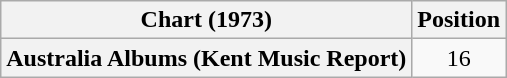<table class="wikitable plainrowheaders" style="text-align:center">
<tr>
<th>Chart (1973)</th>
<th>Position</th>
</tr>
<tr>
<th scope="row">Australia Albums (Kent Music Report)</th>
<td>16</td>
</tr>
</table>
